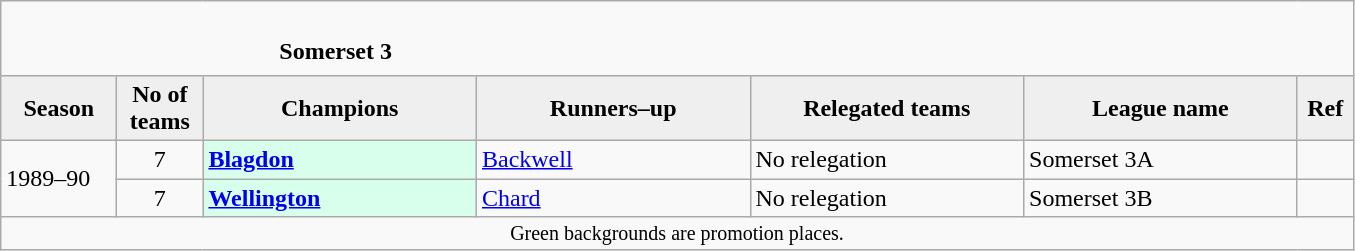<table class="wikitable" style="text-align: left;">
<tr>
<td colspan="11" cellpadding="0" cellspacing="0"><br><table border="0" style="width:100%;" cellpadding="0" cellspacing="0">
<tr>
<td style="width:20%; border:0;"></td>
<td style="border:0;"><strong>Somerset 3</strong></td>
<td style="width:20%; border:0;"></td>
</tr>
</table>
</td>
</tr>
<tr>
<th style="background:#efefef; width:70px;">Season</th>
<th style="background:#efefef; width:50px;">No of teams</th>
<th style="background:#efefef; width:175px;">Champions</th>
<th style="background:#efefef; width:175px;">Runners–up</th>
<th style="background:#efefef; width:175px;">Relegated teams</th>
<th style="background:#efefef; width:175px;">League name</th>
<th style="background:#efefef; width:30px;">Ref</th>
</tr>
<tr align=left>
<td rowspan=2>1989–90</td>
<td style="text-align: center;">7</td>
<td style="background:#d8ffeb;"><strong><a href='#'>Blagdon</a></strong></td>
<td><a href='#'>Backwell</a></td>
<td>No relegation</td>
<td>Somerset 3A</td>
<td></td>
</tr>
<tr>
<td style="text-align: center;">7</td>
<td style="background:#d8ffeb;"><strong><a href='#'>Wellington</a></strong></td>
<td><a href='#'>Chard</a></td>
<td>No relegation</td>
<td>Somerset 3B</td>
<td></td>
</tr>
<tr>
<td colspan="15"  style="border:0; font-size:smaller; text-align:center;">Green backgrounds are promotion places.</td>
</tr>
</table>
